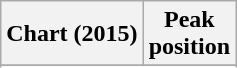<table class="wikitable">
<tr>
<th>Chart (2015)</th>
<th>Peak<br>position</th>
</tr>
<tr>
</tr>
<tr>
</tr>
</table>
